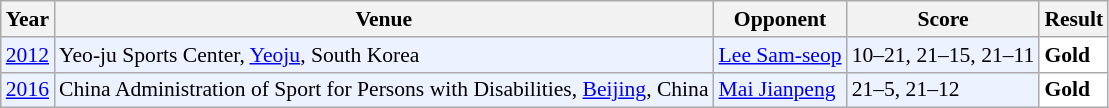<table class="sortable wikitable" style="font-size: 90%;">
<tr>
<th>Year</th>
<th>Venue</th>
<th>Opponent</th>
<th>Score</th>
<th>Result</th>
</tr>
<tr style="background:#ECF2FF">
<td align="center"><a href='#'>2012</a></td>
<td align="left">Yeo-ju Sports Center, <a href='#'>Yeoju</a>, South Korea</td>
<td align="left"> <a href='#'>Lee Sam-seop</a></td>
<td align="left">10–21, 21–15, 21–11</td>
<td style="text-align:left; background:white"> <strong>Gold</strong></td>
</tr>
<tr style="background:#ECF2FF">
<td align="center"><a href='#'>2016</a></td>
<td align="left">China Administration of Sport for Persons with Disabilities, <a href='#'>Beijing</a>, China</td>
<td align="left"> <a href='#'>Mai Jianpeng</a></td>
<td align="left">21–5, 21–12</td>
<td style="text-align:left; background:white"> <strong>Gold</strong></td>
</tr>
</table>
